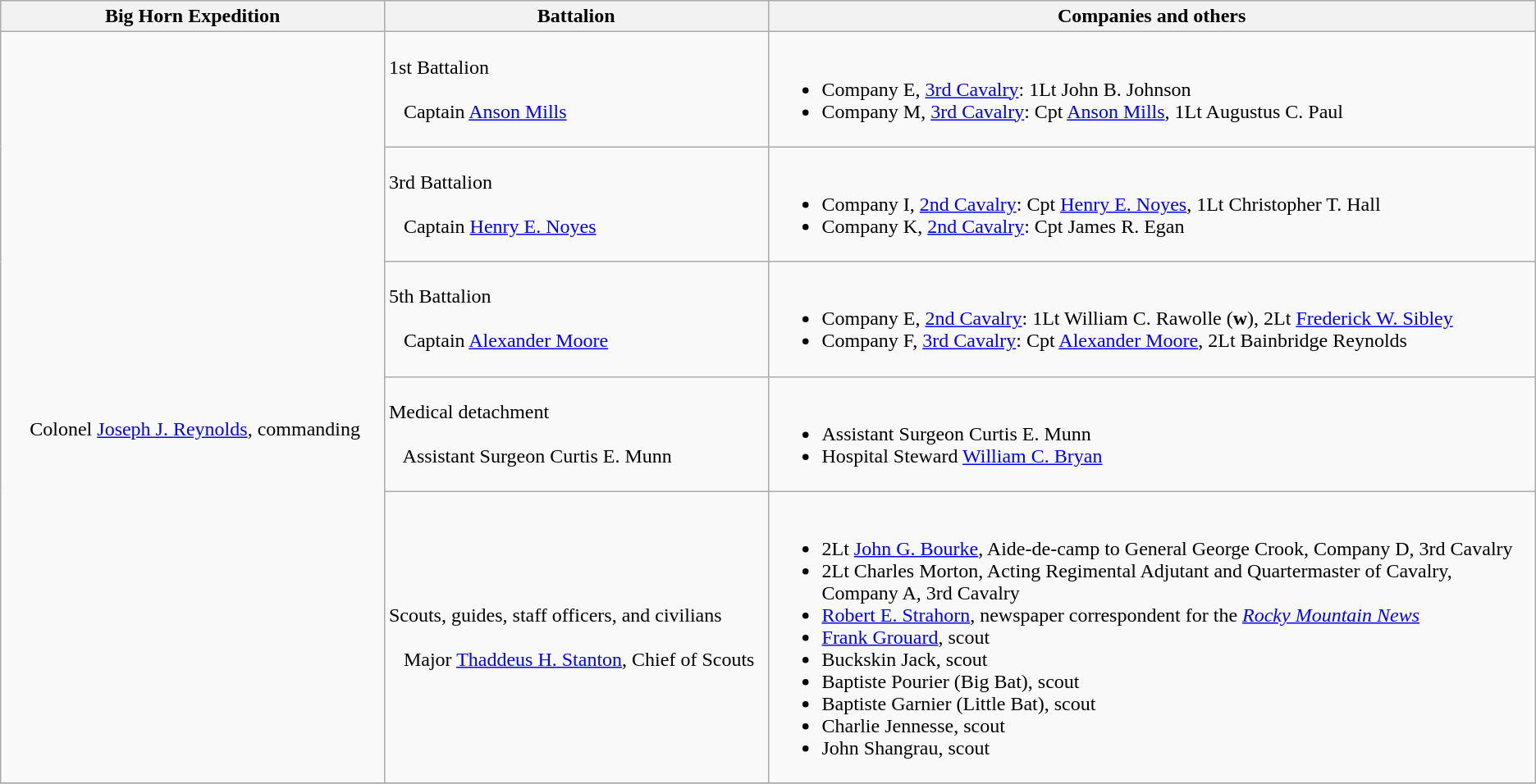<table class="wikitable">
<tr>
<th style="width:25%;">Big Horn Expedition</th>
<th style="width:25%;">Battalion</th>
<th>Companies and others</th>
</tr>
<tr>
<td rowspan=5><br><br>    
Colonel <a href='#'>Joseph J. Reynolds</a>, commanding</td>
<td>1st Battalion<br><br>  
Captain <a href='#'>Anson Mills</a></td>
<td><br><ul><li>Company E, <a href='#'>3rd Cavalry</a>: 1Lt John B. Johnson</li><li>Company M, <a href='#'>3rd Cavalry</a>: Cpt <a href='#'>Anson Mills</a>, 1Lt Augustus C. Paul</li></ul></td>
</tr>
<tr>
<td>3rd Battalion<br><br>  
Captain <a href='#'>Henry E. Noyes</a></td>
<td><br><ul><li>Company I, <a href='#'>2nd Cavalry</a>: Cpt <a href='#'>Henry E. Noyes</a>, 1Lt Christopher T. Hall</li><li>Company K, <a href='#'>2nd Cavalry</a>: Cpt James R. Egan</li></ul></td>
</tr>
<tr>
<td>5th Battalion<br><br>  
Captain <a href='#'>Alexander Moore</a></td>
<td><br><ul><li>Company E, <a href='#'>2nd Cavalry</a>: 1Lt William C. Rawolle (<strong>w</strong>), 2Lt <a href='#'>Frederick W. Sibley</a></li><li>Company F, <a href='#'>3rd Cavalry</a>: Cpt <a href='#'>Alexander Moore</a>, 2Lt Bainbridge Reynolds</li></ul></td>
</tr>
<tr>
<td>Medical detachment<br><br>  
Assistant Surgeon Curtis E. Munn</td>
<td><br><ul><li>Assistant Surgeon Curtis E. Munn</li><li>Hospital Steward <a href='#'>William C. Bryan</a></li></ul></td>
</tr>
<tr>
<td>Scouts, guides, staff officers, and civilians<br><br>  
Major <a href='#'>Thaddeus H. Stanton</a>, Chief of Scouts</td>
<td><br><ul><li>2Lt <a href='#'>John G. Bourke</a>, Aide-de-camp to General George Crook, Company D, 3rd Cavalry</li><li>2Lt Charles Morton, Acting Regimental Adjutant and Quartermaster of Cavalry, Company A, 3rd Cavalry</li><li><a href='#'>Robert E. Strahorn</a>, newspaper correspondent for the <em><a href='#'>Rocky Mountain News</a></em></li><li><a href='#'>Frank Grouard</a>, scout</li><li>Buckskin Jack, scout</li><li>Baptiste Pourier (Big Bat), scout</li><li>Baptiste Garnier (Little Bat), scout</li><li>Charlie Jennesse, scout</li><li>John Shangrau, scout</li></ul></td>
</tr>
<tr>
</tr>
</table>
